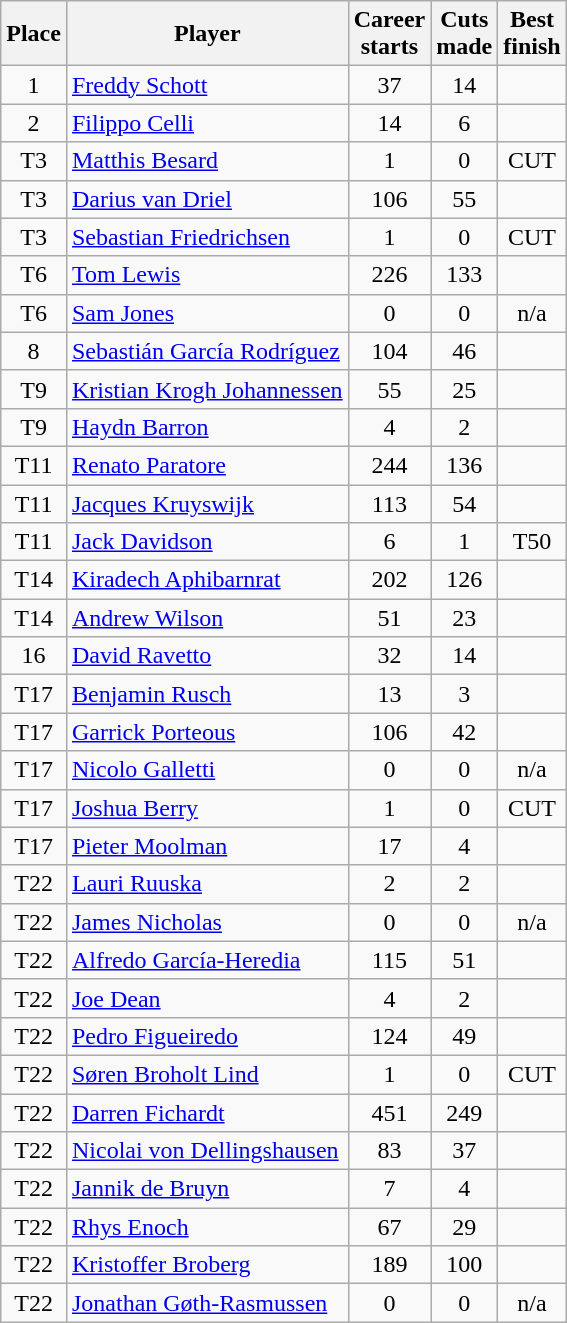<table class="sortable wikitable" style="text-align:center">
<tr>
<th>Place</th>
<th>Player</th>
<th>Career <br>starts</th>
<th>Cuts<br>made</th>
<th>Best<br>finish</th>
</tr>
<tr>
<td>1</td>
<td align=left> <a href='#'>Freddy Schott</a></td>
<td>37</td>
<td>14</td>
<td></td>
</tr>
<tr>
<td>2</td>
<td align=left> <a href='#'>Filippo Celli</a></td>
<td>14</td>
<td>6</td>
<td></td>
</tr>
<tr>
<td>T3</td>
<td align=left> <a href='#'>Matthis Besard</a></td>
<td>1</td>
<td>0</td>
<td>CUT</td>
</tr>
<tr>
<td>T3</td>
<td align=left> <a href='#'>Darius van Driel</a></td>
<td>106</td>
<td>55</td>
<td></td>
</tr>
<tr>
<td>T3</td>
<td align=left> <a href='#'>Sebastian Friedrichsen</a></td>
<td>1</td>
<td>0</td>
<td>CUT</td>
</tr>
<tr>
<td>T6</td>
<td align=left> <a href='#'>Tom Lewis</a></td>
<td>226</td>
<td>133</td>
<td></td>
</tr>
<tr>
<td>T6</td>
<td align=left> <a href='#'>Sam Jones</a></td>
<td>0</td>
<td>0</td>
<td>n/a</td>
</tr>
<tr>
<td>8</td>
<td align=left> <a href='#'>Sebastián García Rodríguez</a></td>
<td>104</td>
<td>46</td>
<td></td>
</tr>
<tr>
<td>T9</td>
<td align=left> <a href='#'>Kristian Krogh Johannessen</a></td>
<td>55</td>
<td>25</td>
<td></td>
</tr>
<tr>
<td>T9</td>
<td align=left> <a href='#'>Haydn Barron</a></td>
<td>4</td>
<td>2</td>
<td></td>
</tr>
<tr>
<td>T11</td>
<td align=left> <a href='#'>Renato Paratore</a></td>
<td>244</td>
<td>136</td>
<td></td>
</tr>
<tr>
<td>T11</td>
<td align=left> <a href='#'>Jacques Kruyswijk</a></td>
<td>113</td>
<td>54</td>
<td></td>
</tr>
<tr>
<td>T11</td>
<td align=left> <a href='#'>Jack Davidson</a></td>
<td>6</td>
<td>1</td>
<td>T50</td>
</tr>
<tr>
<td>T14</td>
<td align=left> <a href='#'>Kiradech Aphibarnrat</a></td>
<td>202</td>
<td>126</td>
<td></td>
</tr>
<tr>
<td>T14</td>
<td align=left> <a href='#'>Andrew Wilson</a></td>
<td>51</td>
<td>23</td>
<td></td>
</tr>
<tr>
<td>16</td>
<td align=left> <a href='#'>David Ravetto</a></td>
<td>32</td>
<td>14</td>
<td></td>
</tr>
<tr>
<td>T17</td>
<td align=left> <a href='#'>Benjamin Rusch</a></td>
<td>13</td>
<td>3</td>
<td></td>
</tr>
<tr>
<td>T17</td>
<td align=left> <a href='#'>Garrick Porteous</a></td>
<td>106</td>
<td>42</td>
<td></td>
</tr>
<tr>
<td>T17</td>
<td align=left> <a href='#'>Nicolo Galletti</a></td>
<td>0</td>
<td>0</td>
<td>n/a</td>
</tr>
<tr>
<td>T17</td>
<td align=left> <a href='#'>Joshua Berry</a></td>
<td>1</td>
<td>0</td>
<td>CUT</td>
</tr>
<tr>
<td>T17</td>
<td align=left> <a href='#'>Pieter Moolman</a></td>
<td>17</td>
<td>4</td>
<td></td>
</tr>
<tr>
<td>T22</td>
<td align=left> <a href='#'>Lauri Ruuska</a></td>
<td>2</td>
<td>2</td>
<td></td>
</tr>
<tr>
<td>T22</td>
<td align=left> <a href='#'>James Nicholas</a></td>
<td>0</td>
<td>0</td>
<td>n/a</td>
</tr>
<tr>
<td>T22</td>
<td align=left> <a href='#'>Alfredo García-Heredia</a></td>
<td>115</td>
<td>51</td>
<td></td>
</tr>
<tr>
<td>T22</td>
<td align=left> <a href='#'>Joe Dean</a></td>
<td>4</td>
<td>2</td>
<td></td>
</tr>
<tr>
<td>T22</td>
<td align=left> <a href='#'>Pedro Figueiredo</a></td>
<td>124</td>
<td>49</td>
<td></td>
</tr>
<tr>
<td>T22</td>
<td align=left> <a href='#'>Søren Broholt Lind</a></td>
<td>1</td>
<td>0</td>
<td>CUT</td>
</tr>
<tr>
<td>T22</td>
<td align=left> <a href='#'>Darren Fichardt</a></td>
<td>451</td>
<td>249</td>
<td></td>
</tr>
<tr>
<td>T22</td>
<td align=left> <a href='#'>Nicolai von Dellingshausen</a></td>
<td>83</td>
<td>37</td>
<td></td>
</tr>
<tr>
<td>T22</td>
<td align=left> <a href='#'>Jannik de Bruyn</a></td>
<td>7</td>
<td>4</td>
<td></td>
</tr>
<tr>
<td>T22</td>
<td align=left> <a href='#'>Rhys Enoch</a></td>
<td>67</td>
<td>29</td>
<td></td>
</tr>
<tr>
<td>T22</td>
<td align=left> <a href='#'>Kristoffer Broberg</a></td>
<td>189</td>
<td>100</td>
<td></td>
</tr>
<tr>
<td>T22</td>
<td align=left> <a href='#'>Jonathan Gøth-Rasmussen</a></td>
<td>0</td>
<td>0</td>
<td>n/a</td>
</tr>
</table>
